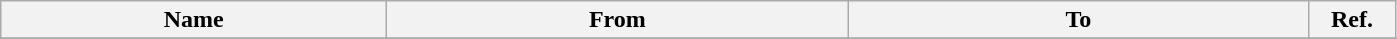<table class="wikitable sortable alternance" style="text-align:center">
<tr>
<th style="width:250px;">Name</th>
<th style="width:300px;">From</th>
<th style="width:300px;">To</th>
<th style="width:50px;">Ref.</th>
</tr>
<tr>
</tr>
</table>
